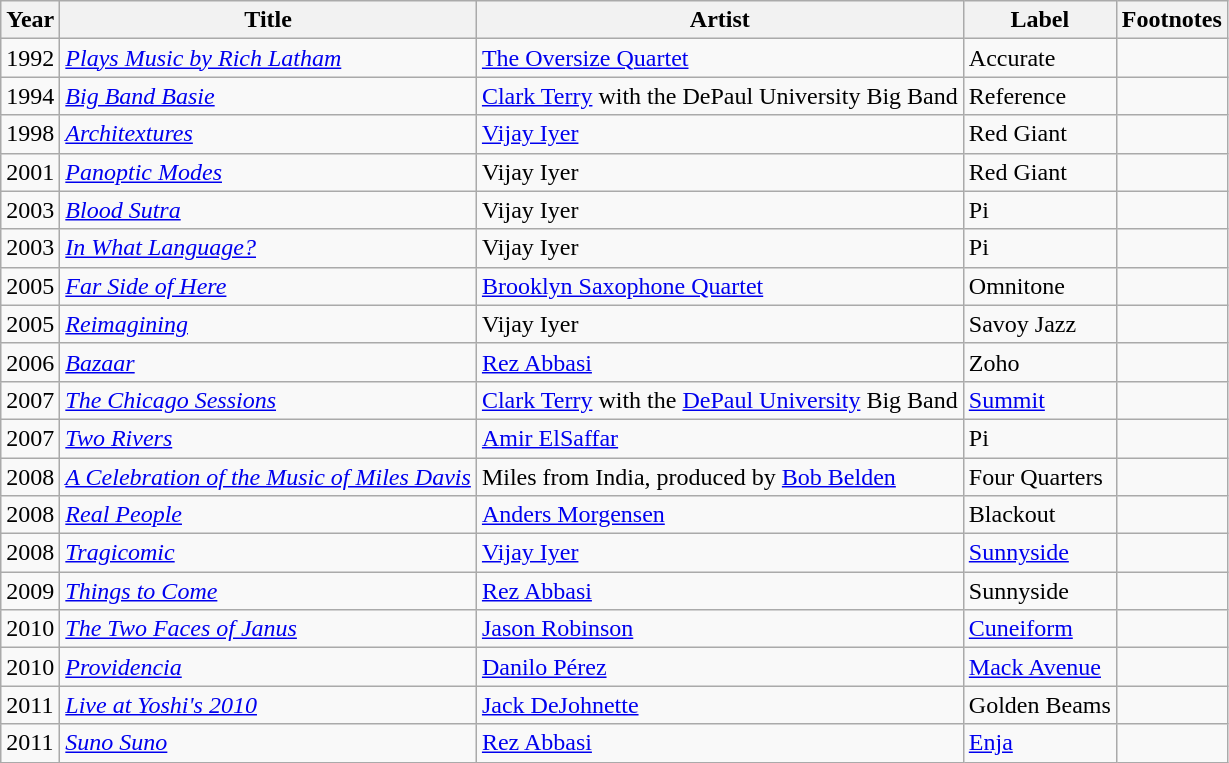<table class="wikitable sortable">
<tr>
<th>Year</th>
<th>Title</th>
<th>Artist</th>
<th>Label</th>
<th>Footnotes</th>
</tr>
<tr>
<td>1992</td>
<td><em><a href='#'>Plays Music by Rich Latham</a></em></td>
<td><a href='#'>The Oversize Quartet</a></td>
<td>Accurate</td>
<td></td>
</tr>
<tr>
<td>1994</td>
<td><em><a href='#'>Big Band Basie</a></em></td>
<td><a href='#'>Clark Terry</a> with the DePaul University Big Band</td>
<td>Reference</td>
<td></td>
</tr>
<tr>
<td>1998</td>
<td><em><a href='#'>Architextures</a></em></td>
<td><a href='#'>Vijay Iyer</a></td>
<td>Red Giant</td>
<td></td>
</tr>
<tr>
<td>2001</td>
<td><em><a href='#'>Panoptic Modes</a></em></td>
<td>Vijay Iyer</td>
<td>Red Giant</td>
<td></td>
</tr>
<tr>
<td>2003</td>
<td><em><a href='#'>Blood Sutra</a></em></td>
<td>Vijay Iyer</td>
<td>Pi</td>
<td></td>
</tr>
<tr>
<td>2003</td>
<td><em><a href='#'>In What Language?</a></em></td>
<td>Vijay Iyer</td>
<td>Pi</td>
<td></td>
</tr>
<tr>
<td>2005</td>
<td><em><a href='#'>Far Side of Here</a></em></td>
<td><a href='#'>Brooklyn Saxophone Quartet</a></td>
<td>Omnitone</td>
<td></td>
</tr>
<tr>
<td>2005</td>
<td><em><a href='#'>Reimagining</a></em></td>
<td>Vijay Iyer</td>
<td>Savoy Jazz</td>
<td></td>
</tr>
<tr>
<td>2006</td>
<td><em><a href='#'>Bazaar</a></em></td>
<td><a href='#'>Rez Abbasi</a></td>
<td>Zoho</td>
<td></td>
</tr>
<tr>
<td>2007</td>
<td><em><a href='#'>The Chicago Sessions</a></em></td>
<td><a href='#'>Clark Terry</a> with the <a href='#'>DePaul University</a> Big Band</td>
<td><a href='#'>Summit</a></td>
<td></td>
</tr>
<tr>
<td>2007</td>
<td><em><a href='#'>Two Rivers</a></em></td>
<td><a href='#'>Amir ElSaffar</a></td>
<td>Pi</td>
<td></td>
</tr>
<tr>
<td>2008</td>
<td><em><a href='#'>A Celebration of the Music of Miles Davis</a></em></td>
<td>Miles from India, produced by <a href='#'>Bob Belden</a></td>
<td>Four Quarters</td>
<td></td>
</tr>
<tr>
<td>2008</td>
<td><em><a href='#'>Real People</a></em></td>
<td><a href='#'>Anders Morgensen</a></td>
<td>Blackout</td>
<td></td>
</tr>
<tr>
<td>2008</td>
<td><em><a href='#'>Tragicomic</a></em></td>
<td><a href='#'>Vijay Iyer</a></td>
<td><a href='#'>Sunnyside</a></td>
<td></td>
</tr>
<tr>
<td>2009</td>
<td><em><a href='#'>Things to Come</a></em></td>
<td><a href='#'>Rez Abbasi</a></td>
<td>Sunnyside</td>
<td></td>
</tr>
<tr>
<td>2010</td>
<td><em><a href='#'>The Two Faces of Janus</a></em></td>
<td><a href='#'>Jason Robinson</a></td>
<td><a href='#'>Cuneiform</a></td>
<td></td>
</tr>
<tr>
<td>2010</td>
<td><em><a href='#'>Providencia</a></em></td>
<td><a href='#'>Danilo Pérez</a></td>
<td><a href='#'>Mack Avenue</a></td>
<td></td>
</tr>
<tr>
<td>2011</td>
<td><em><a href='#'>Live at Yoshi's 2010</a></em></td>
<td><a href='#'>Jack DeJohnette</a></td>
<td>Golden Beams</td>
<td></td>
</tr>
<tr>
<td>2011</td>
<td><em><a href='#'>Suno Suno</a></em></td>
<td><a href='#'>Rez Abbasi</a></td>
<td><a href='#'>Enja</a></td>
<td></td>
</tr>
</table>
